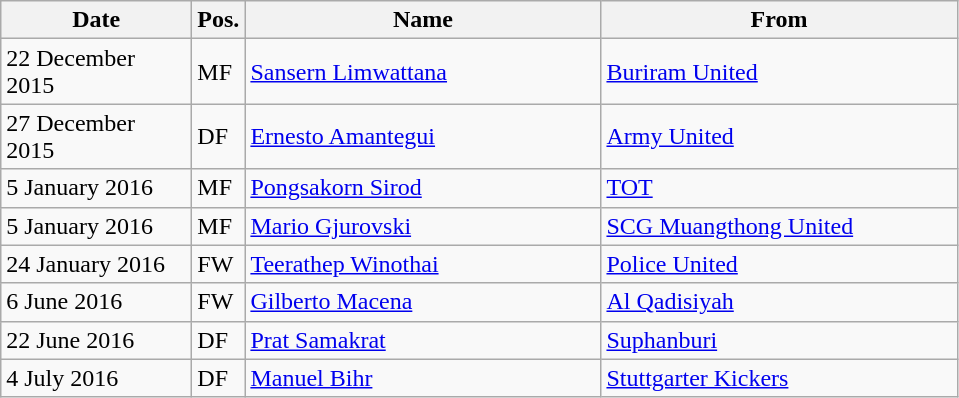<table class="wikitable">
<tr>
<th width="120">Date</th>
<th>Pos.</th>
<th width="230">Name</th>
<th width="230">From</th>
</tr>
<tr>
<td>22 December 2015</td>
<td>MF</td>
<td> <a href='#'>Sansern Limwattana</a></td>
<td> <a href='#'>Buriram United</a></td>
</tr>
<tr>
<td>27 December 2015</td>
<td>DF</td>
<td> <a href='#'>Ernesto Amantegui</a></td>
<td> <a href='#'>Army United</a></td>
</tr>
<tr>
<td>5 January 2016</td>
<td>MF</td>
<td> <a href='#'>Pongsakorn Sirod</a></td>
<td> <a href='#'>TOT</a></td>
</tr>
<tr>
<td>5 January 2016</td>
<td>MF</td>
<td> <a href='#'>Mario Gjurovski</a></td>
<td> <a href='#'>SCG Muangthong United</a></td>
</tr>
<tr>
<td>24 January 2016</td>
<td>FW</td>
<td> <a href='#'>Teerathep Winothai</a></td>
<td> <a href='#'>Police United</a></td>
</tr>
<tr>
<td>6 June 2016</td>
<td>FW</td>
<td> <a href='#'>Gilberto Macena</a></td>
<td> <a href='#'>Al Qadisiyah</a></td>
</tr>
<tr>
<td>22 June 2016</td>
<td>DF</td>
<td> <a href='#'>Prat Samakrat</a></td>
<td> <a href='#'>Suphanburi</a></td>
</tr>
<tr>
<td>4 July 2016</td>
<td>DF</td>
<td> <a href='#'>Manuel Bihr</a></td>
<td> <a href='#'>Stuttgarter Kickers</a></td>
</tr>
</table>
